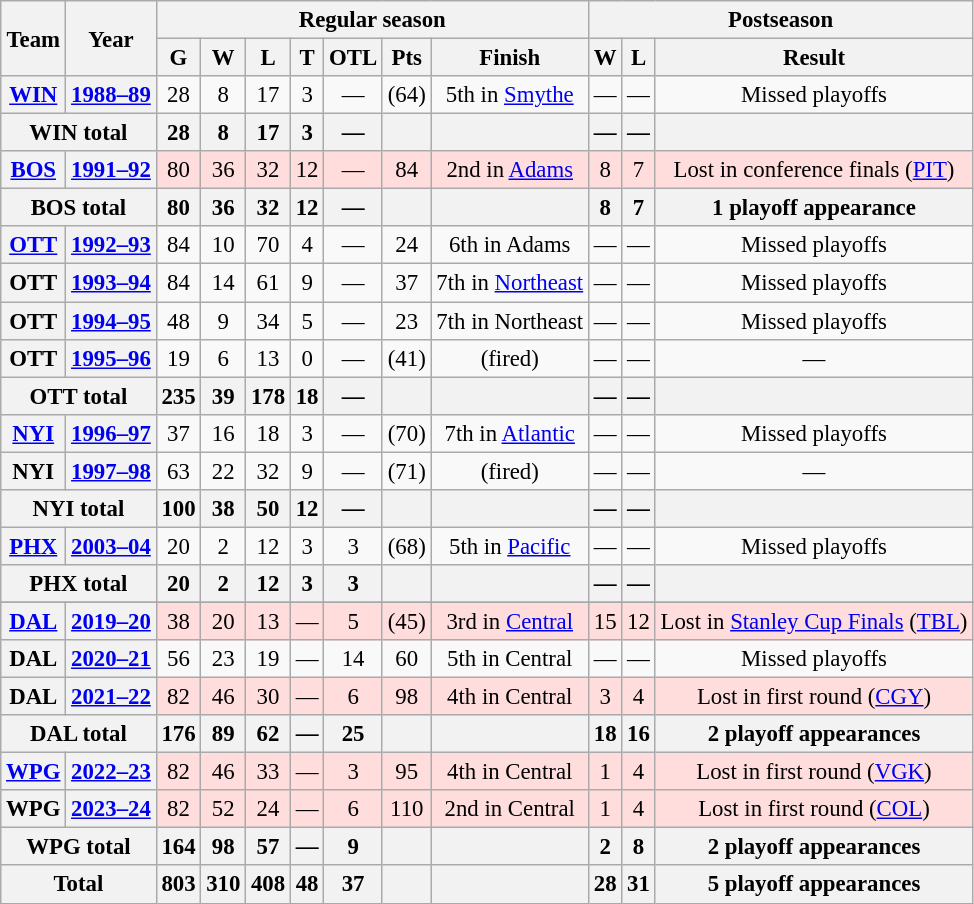<table class="wikitable" style="font-size:95%; text-align:center;">
<tr>
<th rowspan="2">Team</th>
<th rowspan="2">Year</th>
<th colspan="7">Regular season</th>
<th colspan=3">Postseason</th>
</tr>
<tr>
<th>G</th>
<th>W</th>
<th>L</th>
<th>T</th>
<th>OTL</th>
<th>Pts</th>
<th>Finish</th>
<th>W</th>
<th>L</th>
<th>Result</th>
</tr>
<tr>
<th><a href='#'>WIN</a></th>
<th><a href='#'>1988–89</a></th>
<td>28</td>
<td>8</td>
<td>17</td>
<td>3</td>
<td>—</td>
<td>(64)</td>
<td>5th in <a href='#'>Smythe</a></td>
<td>—</td>
<td>—</td>
<td>Missed playoffs</td>
</tr>
<tr>
<th colspan="2">WIN total</th>
<th>28</th>
<th>8</th>
<th>17</th>
<th>3</th>
<th>—</th>
<th> </th>
<th> </th>
<th>—</th>
<th>—</th>
<th> </th>
</tr>
<tr style="background:#fdd;">
<th><a href='#'>BOS</a></th>
<th><a href='#'>1991–92</a></th>
<td>80</td>
<td>36</td>
<td>32</td>
<td>12</td>
<td>—</td>
<td>84</td>
<td>2nd in <a href='#'>Adams</a></td>
<td>8</td>
<td>7</td>
<td>Lost in conference finals (<a href='#'>PIT</a>)</td>
</tr>
<tr>
<th colspan="2">BOS total</th>
<th>80</th>
<th>36</th>
<th>32</th>
<th>12</th>
<th>—</th>
<th> </th>
<th> </th>
<th>8</th>
<th>7</th>
<th>1 playoff appearance</th>
</tr>
<tr>
<th><a href='#'>OTT</a></th>
<th><a href='#'>1992–93</a></th>
<td>84</td>
<td>10</td>
<td>70</td>
<td>4</td>
<td>—</td>
<td>24</td>
<td>6th in Adams</td>
<td>—</td>
<td>—</td>
<td>Missed playoffs</td>
</tr>
<tr>
<th>OTT</th>
<th><a href='#'>1993–94</a></th>
<td>84</td>
<td>14</td>
<td>61</td>
<td>9</td>
<td>—</td>
<td>37</td>
<td>7th in <a href='#'>Northeast</a></td>
<td>—</td>
<td>—</td>
<td>Missed playoffs</td>
</tr>
<tr>
<th>OTT</th>
<th><a href='#'>1994–95</a></th>
<td>48</td>
<td>9</td>
<td>34</td>
<td>5</td>
<td>—</td>
<td>23</td>
<td>7th in Northeast</td>
<td>—</td>
<td>—</td>
<td>Missed playoffs</td>
</tr>
<tr>
<th>OTT</th>
<th><a href='#'>1995–96</a></th>
<td>19</td>
<td>6</td>
<td>13</td>
<td>0</td>
<td>—</td>
<td>(41)</td>
<td>(fired)</td>
<td>—</td>
<td>—</td>
<td>—</td>
</tr>
<tr>
<th colspan="2">OTT total</th>
<th>235</th>
<th>39</th>
<th>178</th>
<th>18</th>
<th>—</th>
<th> </th>
<th> </th>
<th>—</th>
<th>—</th>
<th> </th>
</tr>
<tr>
<th><a href='#'>NYI</a></th>
<th><a href='#'>1996–97</a></th>
<td>37</td>
<td>16</td>
<td>18</td>
<td>3</td>
<td>—</td>
<td>(70)</td>
<td>7th in <a href='#'>Atlantic</a></td>
<td>—</td>
<td>—</td>
<td>Missed playoffs</td>
</tr>
<tr>
<th>NYI</th>
<th><a href='#'>1997–98</a></th>
<td>63</td>
<td>22</td>
<td>32</td>
<td>9</td>
<td>—</td>
<td>(71)</td>
<td>(fired)</td>
<td>—</td>
<td>—</td>
<td>—</td>
</tr>
<tr>
<th colspan="2">NYI total</th>
<th>100</th>
<th>38</th>
<th>50</th>
<th>12</th>
<th>—</th>
<th> </th>
<th> </th>
<th>—</th>
<th>—</th>
<th> </th>
</tr>
<tr>
<th><a href='#'>PHX</a></th>
<th><a href='#'>2003–04</a></th>
<td>20</td>
<td>2</td>
<td>12</td>
<td>3</td>
<td>3</td>
<td>(68)</td>
<td>5th in <a href='#'>Pacific</a></td>
<td>—</td>
<td>—</td>
<td>Missed playoffs</td>
</tr>
<tr>
<th colspan="2">PHX total</th>
<th>20</th>
<th>2</th>
<th>12</th>
<th>3</th>
<th>3</th>
<th> </th>
<th> </th>
<th>—</th>
<th>—</th>
<th> </th>
</tr>
<tr>
</tr>
<tr style="background:#fdd;">
<th><a href='#'>DAL</a></th>
<th><a href='#'>2019–20</a></th>
<td>38</td>
<td>20</td>
<td>13</td>
<td>—</td>
<td>5</td>
<td>(45)</td>
<td>3rd in <a href='#'>Central</a></td>
<td>15</td>
<td>12</td>
<td>Lost in <a href='#'>Stanley Cup Finals</a> (<a href='#'>TBL</a>)</td>
</tr>
<tr>
<th>DAL</th>
<th><a href='#'>2020–21</a></th>
<td>56</td>
<td>23</td>
<td>19</td>
<td>—</td>
<td>14</td>
<td>60</td>
<td>5th in Central</td>
<td>—</td>
<td>—</td>
<td>Missed playoffs</td>
</tr>
<tr style="background:#fdd;">
<th>DAL</th>
<th><a href='#'>2021–22</a></th>
<td>82</td>
<td>46</td>
<td>30</td>
<td>—</td>
<td>6</td>
<td>98</td>
<td>4th in Central</td>
<td>3</td>
<td>4</td>
<td>Lost in first round (<a href='#'>CGY</a>)</td>
</tr>
<tr>
<th colspan="2">DAL total</th>
<th>176</th>
<th>89</th>
<th>62</th>
<th>—</th>
<th>25</th>
<th> </th>
<th> </th>
<th>18</th>
<th>16</th>
<th>2 playoff appearances</th>
</tr>
<tr style="background:#fdd;">
<th><a href='#'>WPG</a></th>
<th><a href='#'>2022–23</a></th>
<td>82</td>
<td>46</td>
<td>33</td>
<td>—</td>
<td>3</td>
<td>95</td>
<td>4th in Central</td>
<td>1</td>
<td>4</td>
<td>Lost in first round (<a href='#'>VGK</a>)</td>
</tr>
<tr style="background:#fdd;">
<th>WPG</th>
<th><a href='#'>2023–24</a></th>
<td>82</td>
<td>52</td>
<td>24</td>
<td>—</td>
<td>6</td>
<td>110</td>
<td>2nd in Central</td>
<td>1</td>
<td>4</td>
<td>Lost in first round (<a href='#'>COL</a>)</td>
</tr>
<tr>
<th colspan="2">WPG total</th>
<th>164</th>
<th>98</th>
<th>57</th>
<th>—</th>
<th>9</th>
<th> </th>
<th> </th>
<th>2</th>
<th>8</th>
<th>2 playoff appearances</th>
</tr>
<tr>
<th colspan="2">Total</th>
<th>803</th>
<th>310</th>
<th>408</th>
<th>48</th>
<th>37</th>
<th> </th>
<th> </th>
<th>28</th>
<th>31</th>
<th>5 playoff appearances</th>
</tr>
</table>
